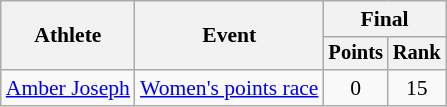<table class="wikitable" style="font-size:90%;">
<tr>
<th rowspan=2>Athlete</th>
<th rowspan=2>Event</th>
<th colspan=2>Final</th>
</tr>
<tr style="font-size:95%">
<th>Points</th>
<th>Rank</th>
</tr>
<tr align=center>
<td align=left><a href='#'>Amber Joseph</a></td>
<td align=left><a href='#'>Women's points race</a></td>
<td>0</td>
<td>15</td>
</tr>
</table>
